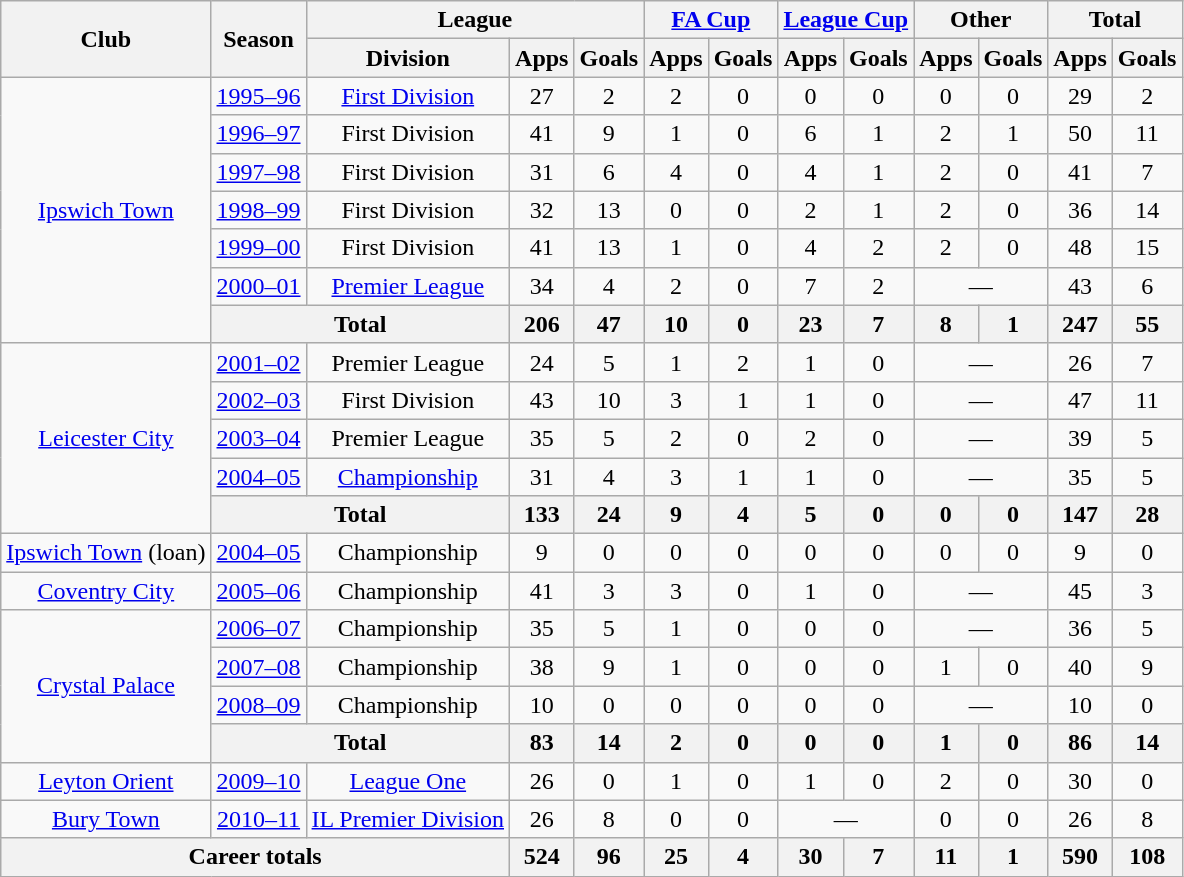<table class="wikitable" style="text-align: center;">
<tr>
<th rowspan="2">Club</th>
<th rowspan="2">Season</th>
<th colspan="3">League</th>
<th colspan="2"><a href='#'>FA Cup</a></th>
<th colspan="2"><a href='#'>League Cup</a></th>
<th colspan="2">Other</th>
<th colspan="2">Total</th>
</tr>
<tr>
<th>Division</th>
<th>Apps</th>
<th>Goals</th>
<th>Apps</th>
<th>Goals</th>
<th>Apps</th>
<th>Goals</th>
<th>Apps</th>
<th>Goals</th>
<th>Apps</th>
<th>Goals</th>
</tr>
<tr>
<td rowspan="7" valign="center"><a href='#'>Ipswich Town</a></td>
<td><a href='#'>1995–96</a></td>
<td><a href='#'>First Division</a></td>
<td>27</td>
<td>2</td>
<td>2</td>
<td>0</td>
<td>0</td>
<td>0</td>
<td>0</td>
<td>0</td>
<td>29</td>
<td>2</td>
</tr>
<tr>
<td><a href='#'>1996–97</a></td>
<td>First Division</td>
<td>41</td>
<td>9</td>
<td>1</td>
<td>0</td>
<td>6</td>
<td>1</td>
<td>2</td>
<td>1</td>
<td>50</td>
<td>11</td>
</tr>
<tr>
<td><a href='#'>1997–98</a></td>
<td>First Division</td>
<td>31</td>
<td>6</td>
<td>4</td>
<td>0</td>
<td>4</td>
<td>1</td>
<td>2</td>
<td>0</td>
<td>41</td>
<td>7</td>
</tr>
<tr>
<td><a href='#'>1998–99</a></td>
<td>First Division</td>
<td>32</td>
<td>13</td>
<td>0</td>
<td>0</td>
<td>2</td>
<td>1</td>
<td>2</td>
<td>0</td>
<td>36</td>
<td>14</td>
</tr>
<tr>
<td><a href='#'>1999–00</a></td>
<td>First Division</td>
<td>41</td>
<td>13</td>
<td>1</td>
<td>0</td>
<td>4</td>
<td>2</td>
<td>2</td>
<td>0</td>
<td>48</td>
<td>15</td>
</tr>
<tr>
<td><a href='#'>2000–01</a></td>
<td><a href='#'>Premier League</a></td>
<td>34</td>
<td>4</td>
<td>2</td>
<td>0</td>
<td>7</td>
<td>2</td>
<td colspan="2">—</td>
<td>43</td>
<td>6</td>
</tr>
<tr>
<th colspan="2"><strong>Total</strong></th>
<th>206</th>
<th>47</th>
<th>10</th>
<th>0</th>
<th>23</th>
<th>7</th>
<th>8</th>
<th>1</th>
<th>247</th>
<th>55</th>
</tr>
<tr>
<td rowspan="5"><a href='#'>Leicester City</a></td>
<td><a href='#'>2001–02</a></td>
<td>Premier League</td>
<td>24</td>
<td>5</td>
<td>1</td>
<td>2</td>
<td>1</td>
<td>0</td>
<td colspan="2">—</td>
<td>26</td>
<td>7</td>
</tr>
<tr>
<td><a href='#'>2002–03</a></td>
<td>First Division</td>
<td>43</td>
<td>10</td>
<td>3</td>
<td>1</td>
<td>1</td>
<td>0</td>
<td colspan="2">—</td>
<td>47</td>
<td>11</td>
</tr>
<tr>
<td><a href='#'>2003–04</a></td>
<td>Premier League</td>
<td>35</td>
<td>5</td>
<td>2</td>
<td>0</td>
<td>2</td>
<td>0</td>
<td colspan="2">—</td>
<td>39</td>
<td>5</td>
</tr>
<tr>
<td><a href='#'>2004–05</a></td>
<td><a href='#'>Championship</a></td>
<td>31</td>
<td>4</td>
<td>3</td>
<td>1</td>
<td>1</td>
<td>0</td>
<td colspan="2">—</td>
<td>35</td>
<td>5</td>
</tr>
<tr>
<th colspan="2"><strong>Total</strong></th>
<th>133</th>
<th>24</th>
<th>9</th>
<th>4</th>
<th>5</th>
<th>0</th>
<th>0</th>
<th>0</th>
<th>147</th>
<th>28</th>
</tr>
<tr>
<td><a href='#'>Ipswich Town</a> (loan)</td>
<td><a href='#'>2004–05</a></td>
<td>Championship</td>
<td>9</td>
<td>0</td>
<td>0</td>
<td>0</td>
<td>0</td>
<td>0</td>
<td>0</td>
<td>0</td>
<td>9</td>
<td>0</td>
</tr>
<tr>
<td><a href='#'>Coventry City</a></td>
<td><a href='#'>2005–06</a></td>
<td>Championship</td>
<td>41</td>
<td>3</td>
<td>3</td>
<td>0</td>
<td>1</td>
<td>0</td>
<td colspan="2">—</td>
<td>45</td>
<td>3</td>
</tr>
<tr>
<td rowspan="4"><a href='#'>Crystal Palace</a></td>
<td><a href='#'>2006–07</a></td>
<td>Championship</td>
<td>35</td>
<td>5</td>
<td>1</td>
<td>0</td>
<td>0</td>
<td>0</td>
<td colspan="2">—</td>
<td>36</td>
<td>5</td>
</tr>
<tr>
<td><a href='#'>2007–08</a></td>
<td>Championship</td>
<td>38</td>
<td>9</td>
<td>1</td>
<td>0</td>
<td>0</td>
<td>0</td>
<td>1</td>
<td>0</td>
<td>40</td>
<td>9</td>
</tr>
<tr>
<td><a href='#'>2008–09</a></td>
<td>Championship</td>
<td>10</td>
<td>0</td>
<td>0</td>
<td>0</td>
<td>0</td>
<td>0</td>
<td colspan="2">—</td>
<td>10</td>
<td>0</td>
</tr>
<tr>
<th colspan="2"><strong>Total</strong></th>
<th>83</th>
<th>14</th>
<th>2</th>
<th>0</th>
<th>0</th>
<th>0</th>
<th>1</th>
<th>0</th>
<th>86</th>
<th>14</th>
</tr>
<tr>
<td><a href='#'>Leyton Orient</a></td>
<td><a href='#'>2009–10</a></td>
<td><a href='#'>League One</a></td>
<td>26</td>
<td>0</td>
<td>1</td>
<td>0</td>
<td>1</td>
<td>0</td>
<td>2</td>
<td>0</td>
<td>30</td>
<td>0</td>
</tr>
<tr>
<td><a href='#'>Bury Town</a></td>
<td><a href='#'>2010–11</a></td>
<td><a href='#'>IL Premier Division</a></td>
<td>26</td>
<td>8</td>
<td>0</td>
<td>0</td>
<td colspan="2">—</td>
<td>0</td>
<td>0</td>
<td>26</td>
<td>8</td>
</tr>
<tr>
<th colspan="3">Career totals</th>
<th>524</th>
<th>96</th>
<th>25</th>
<th>4</th>
<th>30</th>
<th>7</th>
<th>11</th>
<th>1</th>
<th>590</th>
<th>108</th>
</tr>
</table>
